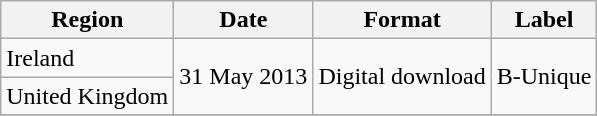<table class=wikitable>
<tr>
<th>Region</th>
<th>Date</th>
<th>Format</th>
<th>Label</th>
</tr>
<tr>
<td>Ireland</td>
<td rowspan="2">31 May 2013</td>
<td rowspan="2">Digital download</td>
<td rowspan="2">B-Unique</td>
</tr>
<tr>
<td>United Kingdom</td>
</tr>
<tr>
</tr>
</table>
